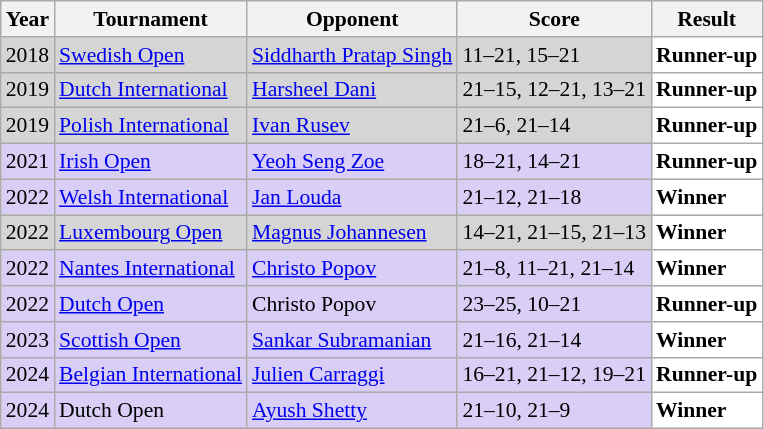<table class="sortable wikitable" style="font-size: 90%;">
<tr>
<th>Year</th>
<th>Tournament</th>
<th>Opponent</th>
<th>Score</th>
<th>Result</th>
</tr>
<tr style="background:#D5D5D5">
<td align="center">2018</td>
<td align="left"><a href='#'>Swedish Open</a></td>
<td align="left"> <a href='#'>Siddharth Pratap Singh</a></td>
<td align="left">11–21, 15–21</td>
<td style="text-align:left; background:white"> <strong>Runner-up</strong></td>
</tr>
<tr style="background:#D5D5D5">
<td align="center">2019</td>
<td align="left"><a href='#'>Dutch International</a></td>
<td align="left"> <a href='#'>Harsheel Dani</a></td>
<td align="left">21–15, 12–21, 13–21</td>
<td style="text-align:left; background:white"> <strong>Runner-up</strong></td>
</tr>
<tr style="background:#D5D5D5">
<td align="center">2019</td>
<td align="left"><a href='#'>Polish International</a></td>
<td align="left"> <a href='#'>Ivan Rusev</a></td>
<td align="left">21–6, 21–14</td>
<td style="text-align:left; background:white"> <strong>Runner-up</strong></td>
</tr>
<tr style="background:#D8CEF6">
<td align="center">2021</td>
<td align="left"><a href='#'>Irish Open</a></td>
<td align="left"> <a href='#'>Yeoh Seng Zoe</a></td>
<td align="left">18–21, 14–21</td>
<td style="text-align:left; background:white"> <strong>Runner-up</strong></td>
</tr>
<tr style="background:#D8CEF6">
<td align="center">2022</td>
<td align="left"><a href='#'>Welsh International</a></td>
<td align="left"> <a href='#'>Jan Louda</a></td>
<td align="left">21–12, 21–18</td>
<td style="text-align:left; background:white"> <strong>Winner</strong></td>
</tr>
<tr style="background:#D5D5D5">
<td align="center">2022</td>
<td><a href='#'>Luxembourg Open</a></td>
<td> <a href='#'>Magnus Johannesen</a></td>
<td>14–21, 21–15, 21–13</td>
<td bgcolor="#FFFFFF"> <strong>Winner</strong></td>
</tr>
<tr style="background:#D8CEF6">
<td align="center">2022</td>
<td align="left"><a href='#'>Nantes International</a></td>
<td align="left"> <a href='#'>Christo Popov</a></td>
<td align="left">21–8, 11–21, 21–14</td>
<td style="text-align:left; background:white"> <strong>Winner</strong></td>
</tr>
<tr style="background:#D8CEF6">
<td align="center">2022</td>
<td align="left"><a href='#'>Dutch Open</a></td>
<td align="left"> Christo Popov</td>
<td align="left">23–25, 10–21</td>
<td style="text-align:left; background:white"> <strong>Runner-up</strong></td>
</tr>
<tr style="background:#D8CEF6">
<td align="center">2023</td>
<td align="left"><a href='#'>Scottish Open</a></td>
<td align="left"> <a href='#'>Sankar Subramanian</a></td>
<td align="left">21–16, 21–14</td>
<td style="text-align:left; background:white"> <strong>Winner</strong></td>
</tr>
<tr style="background:#D8CEF6">
<td align="center">2024</td>
<td align="left"><a href='#'>Belgian International</a></td>
<td align="left"> <a href='#'>Julien Carraggi</a></td>
<td align="left">16–21, 21–12, 19–21</td>
<td style="text-align:left; background:white"> <strong>Runner-up</strong></td>
</tr>
<tr style="background:#D8CEF6">
<td align="center">2024</td>
<td align="left">Dutch Open</td>
<td align="left"> <a href='#'>Ayush Shetty</a></td>
<td align="left">21–10, 21–9</td>
<td style="text-align:left; background:white"> <strong>Winner</strong></td>
</tr>
</table>
